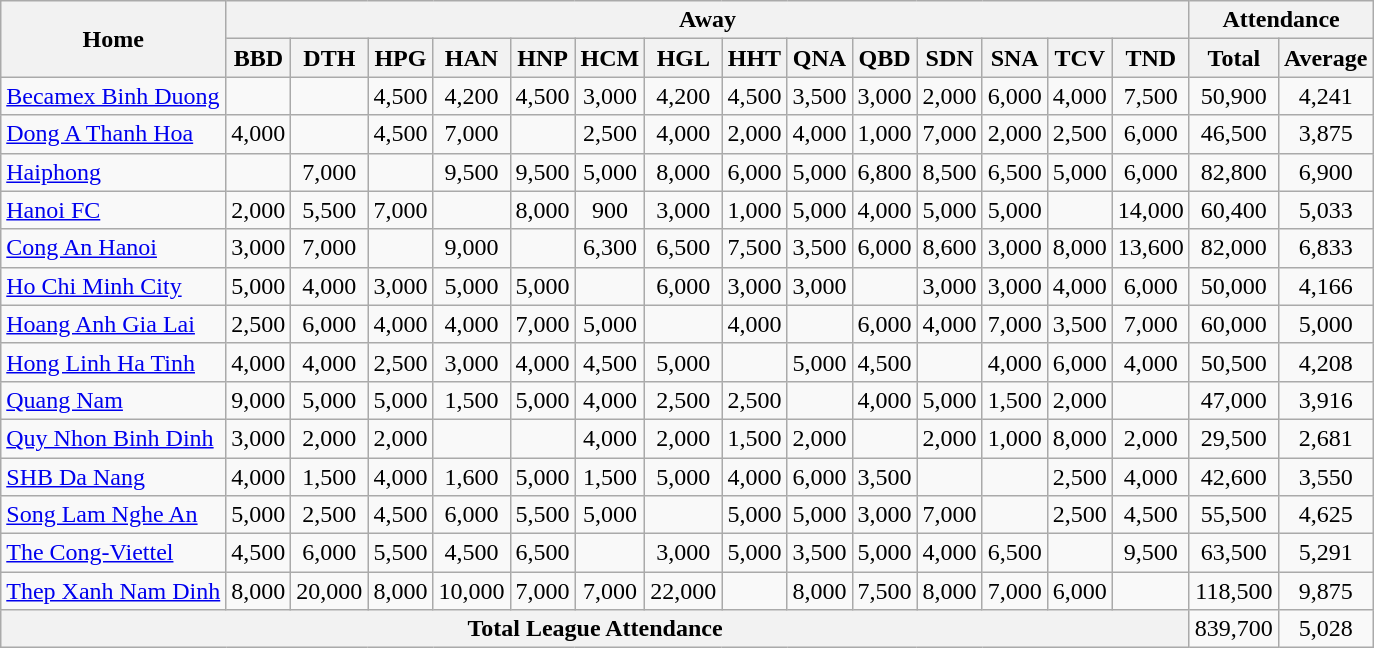<table class="wikitable" style="text-align:center;">
<tr>
<th rowspan="2">Home</th>
<th colspan="14">Away</th>
<th colspan="2">Attendance</th>
</tr>
<tr>
<th>BBD</th>
<th>DTH</th>
<th>HPG</th>
<th>HAN</th>
<th>HNP</th>
<th>HCM</th>
<th>HGL</th>
<th>HHT</th>
<th>QNA</th>
<th>QBD</th>
<th>SDN</th>
<th>SNA</th>
<th>TCV</th>
<th>TND</th>
<th>Total</th>
<th>Average</th>
</tr>
<tr>
<td align=left><a href='#'>Becamex Binh Duong</a></td>
<td></td>
<td></td>
<td>4,500</td>
<td>4,200</td>
<td>4,500</td>
<td>3,000</td>
<td>4,200</td>
<td>4,500</td>
<td>3,500</td>
<td>3,000</td>
<td>2,000</td>
<td>6,000</td>
<td>4,000</td>
<td>7,500</td>
<td>50,900</td>
<td>4,241</td>
</tr>
<tr>
<td align=left><a href='#'>Dong A Thanh Hoa</a></td>
<td>4,000</td>
<td></td>
<td>4,500</td>
<td>7,000</td>
<td></td>
<td>2,500</td>
<td>4,000</td>
<td>2,000</td>
<td>4,000</td>
<td>1,000</td>
<td>7,000</td>
<td>2,000</td>
<td>2,500</td>
<td>6,000</td>
<td>46,500</td>
<td>3,875</td>
</tr>
<tr>
<td align=left><a href='#'>Haiphong</a></td>
<td></td>
<td>7,000</td>
<td></td>
<td>9,500</td>
<td>9,500</td>
<td>5,000</td>
<td>8,000</td>
<td>6,000</td>
<td>5,000</td>
<td>6,800</td>
<td>8,500</td>
<td>6,500</td>
<td>5,000</td>
<td>6,000</td>
<td>82,800</td>
<td>6,900</td>
</tr>
<tr>
<td align=left><a href='#'>Hanoi FC</a></td>
<td>2,000</td>
<td>5,500</td>
<td>7,000</td>
<td></td>
<td>8,000</td>
<td>900</td>
<td>3,000</td>
<td>1,000</td>
<td>5,000</td>
<td>4,000</td>
<td>5,000</td>
<td>5,000</td>
<td></td>
<td>14,000</td>
<td>60,400</td>
<td>5,033</td>
</tr>
<tr>
<td align=left><a href='#'>Cong An Hanoi</a></td>
<td>3,000</td>
<td>7,000</td>
<td></td>
<td>9,000</td>
<td></td>
<td>6,300</td>
<td>6,500</td>
<td>7,500</td>
<td>3,500</td>
<td>6,000</td>
<td>8,600</td>
<td>3,000</td>
<td>8,000</td>
<td>13,600</td>
<td>82,000</td>
<td>6,833</td>
</tr>
<tr>
<td align=left><a href='#'>Ho Chi Minh City</a></td>
<td>5,000</td>
<td>4,000</td>
<td>3,000</td>
<td>5,000</td>
<td>5,000</td>
<td></td>
<td>6,000</td>
<td>3,000</td>
<td>3,000</td>
<td></td>
<td>3,000</td>
<td>3,000</td>
<td>4,000</td>
<td>6,000</td>
<td>50,000</td>
<td>4,166</td>
</tr>
<tr>
<td align=left><a href='#'>Hoang Anh Gia Lai</a></td>
<td>2,500</td>
<td>6,000</td>
<td>4,000</td>
<td>4,000</td>
<td>7,000</td>
<td>5,000</td>
<td></td>
<td>4,000</td>
<td></td>
<td>6,000</td>
<td>4,000</td>
<td>7,000</td>
<td>3,500</td>
<td>7,000</td>
<td>60,000</td>
<td>5,000</td>
</tr>
<tr>
<td align=left><a href='#'>Hong Linh Ha Tinh</a></td>
<td>4,000</td>
<td>4,000</td>
<td>2,500</td>
<td>3,000</td>
<td>4,000</td>
<td>4,500</td>
<td>5,000</td>
<td></td>
<td>5,000</td>
<td>4,500</td>
<td></td>
<td>4,000</td>
<td>6,000</td>
<td>4,000</td>
<td>50,500</td>
<td>4,208</td>
</tr>
<tr>
<td align=left><a href='#'>Quang Nam</a></td>
<td>9,000</td>
<td>5,000</td>
<td>5,000</td>
<td>1,500</td>
<td>5,000</td>
<td>4,000</td>
<td>2,500</td>
<td>2,500</td>
<td></td>
<td>4,000</td>
<td>5,000</td>
<td>1,500</td>
<td>2,000</td>
<td></td>
<td>47,000</td>
<td>3,916</td>
</tr>
<tr>
<td align=left><a href='#'>Quy Nhon Binh Dinh</a></td>
<td>3,000</td>
<td>2,000</td>
<td>2,000</td>
<td></td>
<td></td>
<td>4,000</td>
<td>2,000</td>
<td>1,500</td>
<td>2,000</td>
<td></td>
<td>2,000</td>
<td>1,000</td>
<td>8,000</td>
<td>2,000</td>
<td>29,500</td>
<td>2,681</td>
</tr>
<tr>
<td align=left><a href='#'>SHB Da Nang</a></td>
<td>4,000</td>
<td>1,500</td>
<td>4,000</td>
<td>1,600</td>
<td>5,000</td>
<td>1,500</td>
<td>5,000</td>
<td>4,000</td>
<td>6,000</td>
<td>3,500</td>
<td></td>
<td></td>
<td>2,500</td>
<td>4,000</td>
<td>42,600</td>
<td>3,550</td>
</tr>
<tr>
<td align=left><a href='#'>Song Lam Nghe An</a></td>
<td>5,000</td>
<td>2,500</td>
<td>4,500</td>
<td>6,000</td>
<td>5,500</td>
<td>5,000</td>
<td></td>
<td>5,000</td>
<td>5,000</td>
<td>3,000</td>
<td>7,000</td>
<td></td>
<td>2,500</td>
<td>4,500</td>
<td>55,500</td>
<td>4,625</td>
</tr>
<tr>
<td align=left><a href='#'>The Cong-Viettel</a></td>
<td>4,500</td>
<td>6,000</td>
<td>5,500</td>
<td>4,500</td>
<td>6,500</td>
<td></td>
<td>3,000</td>
<td>5,000</td>
<td>3,500</td>
<td>5,000</td>
<td>4,000</td>
<td>6,500</td>
<td></td>
<td>9,500</td>
<td>63,500</td>
<td>5,291</td>
</tr>
<tr>
<td align=left><a href='#'>Thep Xanh Nam Dinh</a></td>
<td>8,000</td>
<td>20,000</td>
<td>8,000</td>
<td>10,000</td>
<td>7,000</td>
<td>7,000</td>
<td>22,000</td>
<td></td>
<td>8,000</td>
<td>7,500</td>
<td>8,000</td>
<td>7,000</td>
<td>6,000</td>
<td></td>
<td>118,500</td>
<td>9,875</td>
</tr>
<tr>
<th colspan="15">Total League Attendance</th>
<td>839,700</td>
<td>5,028</td>
</tr>
</table>
